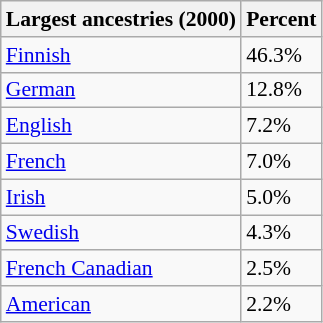<table class="wikitable sortable collapsible" style="font-size: 90%;">
<tr>
<th>Largest ancestries (2000)</th>
<th>Percent</th>
</tr>
<tr>
<td><a href='#'>Finnish</a> </td>
<td>46.3%</td>
</tr>
<tr>
<td><a href='#'>German</a> </td>
<td>12.8%</td>
</tr>
<tr>
<td><a href='#'>English</a> </td>
<td>7.2%</td>
</tr>
<tr>
<td><a href='#'>French</a> </td>
<td>7.0%</td>
</tr>
<tr>
<td><a href='#'>Irish</a> </td>
<td>5.0%</td>
</tr>
<tr>
<td><a href='#'>Swedish</a> </td>
<td>4.3%</td>
</tr>
<tr>
<td><a href='#'>French Canadian</a> </td>
<td>2.5%</td>
</tr>
<tr>
<td><a href='#'>American</a> </td>
<td>2.2%</td>
</tr>
</table>
